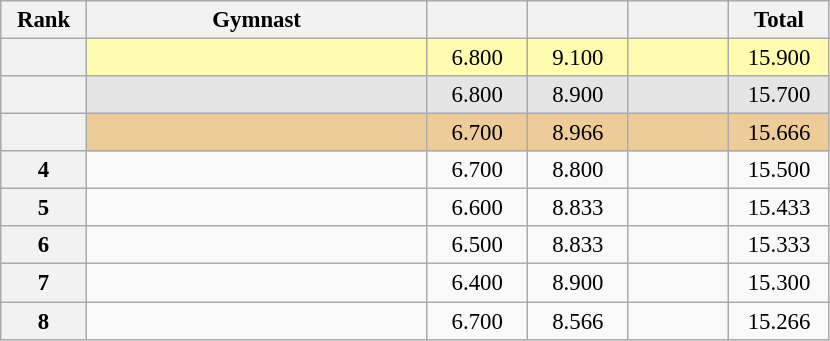<table class="wikitable sortable" style="text-align:center; font-size:95%">
<tr>
<th scope="col" style="width:50px;">Rank</th>
<th scope="col" style="width:220px;">Gymnast</th>
<th scope="col" style="width:60px;"></th>
<th scope="col" style="width:60px;"></th>
<th scope="col" style="width:60px;"></th>
<th scope="col" style="width:60px;">Total</th>
</tr>
<tr style="background:#fffcaf;">
<th scope=row style="text-align:center"></th>
<td style="text-align:left;"></td>
<td>6.800</td>
<td>9.100</td>
<td></td>
<td>15.900</td>
</tr>
<tr style="background:#e5e5e5;">
<th scope=row style="text-align:center"></th>
<td style="text-align:left;"></td>
<td>6.800</td>
<td>8.900</td>
<td></td>
<td>15.700</td>
</tr>
<tr style="background:#ec9;">
<th scope=row style="text-align:center"></th>
<td style="text-align:left;"></td>
<td>6.700</td>
<td>8.966</td>
<td></td>
<td>15.666</td>
</tr>
<tr>
<th scope=row style="text-align:center">4</th>
<td style="text-align:left;"></td>
<td>6.700</td>
<td>8.800</td>
<td></td>
<td>15.500</td>
</tr>
<tr>
<th scope=row style="text-align:center">5</th>
<td style="text-align:left;"></td>
<td>6.600</td>
<td>8.833</td>
<td></td>
<td>15.433</td>
</tr>
<tr>
<th scope=row style="text-align:center">6</th>
<td style="text-align:left;"></td>
<td>6.500</td>
<td>8.833</td>
<td></td>
<td>15.333</td>
</tr>
<tr>
<th scope=row style="text-align:center">7</th>
<td style="text-align:left;"></td>
<td>6.400</td>
<td>8.900</td>
<td></td>
<td>15.300</td>
</tr>
<tr>
<th scope=row style="text-align:center">8</th>
<td style="text-align:left;"></td>
<td>6.700</td>
<td>8.566</td>
<td></td>
<td>15.266</td>
</tr>
</table>
